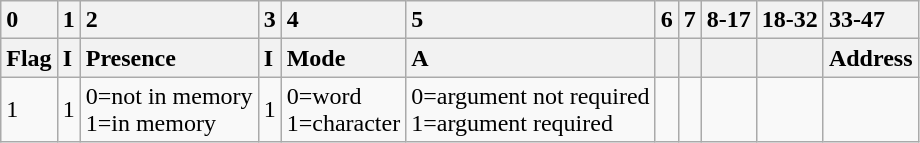<table class="wikitable">
<tr>
<th scope="col" style="text-align: left;">0</th>
<th scope="col" style="text-align: left;">1</th>
<th scope="col" style="text-align: left;">2</th>
<th scope="col" style="text-align: left;">3</th>
<th scope="col" style="text-align: left;">4</th>
<th scope="col" style="text-align: left;">5</th>
<th scope="col" style="text-align: left;">6</th>
<th scope="col" style="text-align: left;">7</th>
<th scope="col" style="text-align: left;">8-17</th>
<th scope="col" style="text-align: left;">18-32</th>
<th scope="col" style="text-align: left;">33-47</th>
</tr>
<tr>
<th scope="col" style="text-align: left;">Flag</th>
<th scope="col" style="text-align: left;">I</th>
<th scope="col" style="text-align: left;">Presence</th>
<th scope="col" style="text-align: left;">I</th>
<th scope="col" style="text-align: left;">Mode</th>
<th scope="col" style="text-align: left;">A</th>
<th scope="col" style="text-align: left;"></th>
<th scope="col" style="text-align: left;"></th>
<th scope="col" style="text-align: left;"></th>
<th scope="col" style="text-align: left;"></th>
<th scope="col" style="text-align: left;">Address</th>
</tr>
<tr>
<td scope="col" style="text-align: left;">1</td>
<td scope="col" style="text-align: left;">1</td>
<td scope="col" style="text-align: left;">0=not in memory<br>1=in memory</td>
<td scope="col" style="text-align: left;">1</td>
<td scope="col" style="text-align: left;">0=word<br>1=character</td>
<td scope="col" style="text-align: left;">0=argument not required<br>1=argument required</td>
<td scope="col" style="text-align: left;"></td>
<td scope="col" style="text-align: left;"></td>
<td scope="col" style="text-align: left;"></td>
<td scope="col" style="text-align: left;"></td>
<td scope="col" style="text-align: left;"></td>
</tr>
</table>
